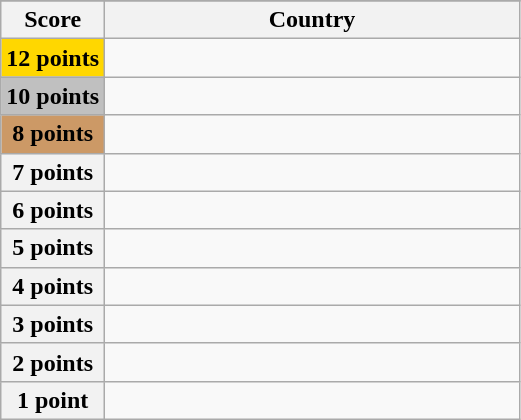<table class="wikitable">
<tr>
</tr>
<tr>
<th scope="col" width="20%">Score</th>
<th scope="col">Country</th>
</tr>
<tr>
<th scope="row" style="background:gold">12 points</th>
<td></td>
</tr>
<tr>
<th scope="row" style="background:silver">10 points</th>
<td></td>
</tr>
<tr>
<th scope="row" style="background:#CC9966">8 points</th>
<td></td>
</tr>
<tr>
<th scope="row">7 points</th>
<td></td>
</tr>
<tr>
<th scope="row">6 points</th>
<td></td>
</tr>
<tr>
<th scope="row">5 points</th>
<td></td>
</tr>
<tr>
<th scope="row">4 points</th>
<td></td>
</tr>
<tr>
<th scope="row">3 points</th>
<td></td>
</tr>
<tr>
<th scope="row">2 points</th>
<td></td>
</tr>
<tr>
<th scope="row">1 point</th>
<td></td>
</tr>
</table>
